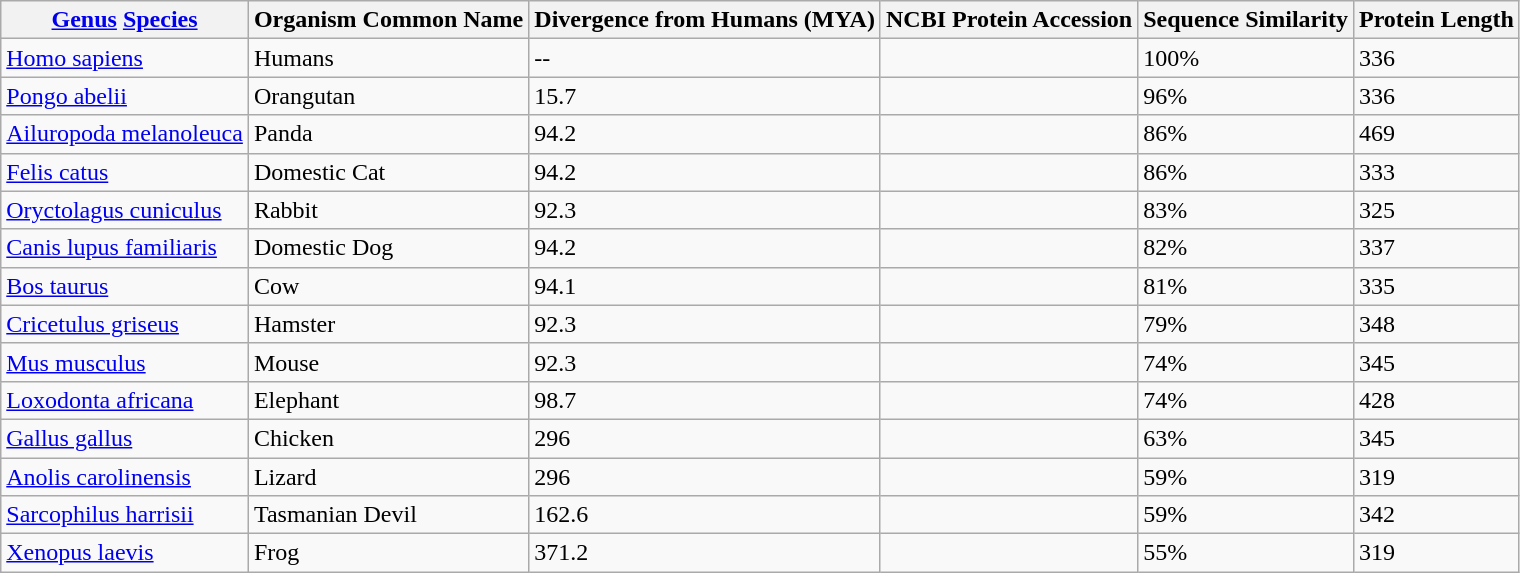<table class="wikitable sortable">
<tr>
<th><a href='#'>Genus</a> <a href='#'>Species</a></th>
<th>Organism Common Name</th>
<th>Divergence from Humans (MYA) </th>
<th>NCBI Protein Accession</th>
<th>Sequence Similarity </th>
<th>Protein Length</th>
</tr>
<tr>
<td><a href='#'>Homo sapiens</a></td>
<td>Humans</td>
<td>--</td>
<td></td>
<td>100%</td>
<td>336</td>
</tr>
<tr>
<td><a href='#'>Pongo abelii</a></td>
<td>Orangutan</td>
<td>15.7</td>
<td></td>
<td>96%</td>
<td>336</td>
</tr>
<tr>
<td><a href='#'>Ailuropoda melanoleuca</a></td>
<td>Panda</td>
<td>94.2</td>
<td></td>
<td>86%</td>
<td>469</td>
</tr>
<tr>
<td><a href='#'>Felis catus</a></td>
<td>Domestic Cat</td>
<td>94.2</td>
<td></td>
<td>86%</td>
<td>333</td>
</tr>
<tr>
<td><a href='#'>Oryctolagus cuniculus</a></td>
<td>Rabbit</td>
<td>92.3</td>
<td></td>
<td>83%</td>
<td>325</td>
</tr>
<tr>
<td><a href='#'>Canis lupus familiaris</a></td>
<td>Domestic Dog</td>
<td>94.2</td>
<td></td>
<td>82%</td>
<td>337</td>
</tr>
<tr>
<td><a href='#'>Bos taurus</a></td>
<td>Cow</td>
<td>94.1</td>
<td></td>
<td>81%</td>
<td>335</td>
</tr>
<tr>
<td><a href='#'>Cricetulus griseus</a></td>
<td>Hamster</td>
<td>92.3</td>
<td></td>
<td>79%</td>
<td>348</td>
</tr>
<tr>
<td><a href='#'>Mus musculus</a></td>
<td>Mouse</td>
<td>92.3</td>
<td></td>
<td>74%</td>
<td>345</td>
</tr>
<tr>
<td><a href='#'>Loxodonta africana</a></td>
<td>Elephant</td>
<td>98.7</td>
<td></td>
<td>74%</td>
<td>428</td>
</tr>
<tr>
<td><a href='#'>Gallus gallus</a></td>
<td>Chicken</td>
<td>296</td>
<td></td>
<td>63%</td>
<td>345</td>
</tr>
<tr>
<td><a href='#'>Anolis carolinensis</a></td>
<td>Lizard</td>
<td>296</td>
<td></td>
<td>59%</td>
<td>319</td>
</tr>
<tr>
<td><a href='#'>Sarcophilus harrisii</a></td>
<td>Tasmanian Devil</td>
<td>162.6</td>
<td></td>
<td>59%</td>
<td>342</td>
</tr>
<tr>
<td><a href='#'>Xenopus laevis</a></td>
<td>Frog</td>
<td>371.2</td>
<td></td>
<td>55%</td>
<td>319</td>
</tr>
</table>
